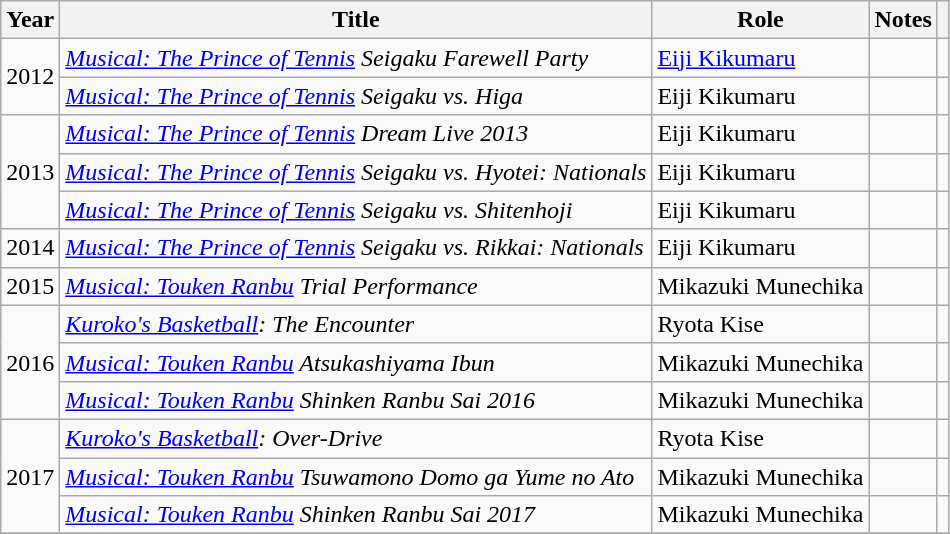<table class="wikitable sortable">
<tr>
<th>Year</th>
<th>Title</th>
<th>Role</th>
<th class="unsortable">Notes</th>
<th class="unsortable"></th>
</tr>
<tr>
<td rowspan="2">2012</td>
<td><em><a href='#'>Musical: The Prince of Tennis</a> Seigaku Farewell Party</em></td>
<td><a href='#'>Eiji Kikumaru</a></td>
<td></td>
<td></td>
</tr>
<tr>
<td><em><a href='#'>Musical: The Prince of Tennis</a> Seigaku vs. Higa</em></td>
<td>Eiji Kikumaru</td>
<td></td>
<td></td>
</tr>
<tr>
<td rowspan="3">2013</td>
<td><em><a href='#'>Musical: The Prince of Tennis</a> Dream Live 2013</em></td>
<td>Eiji Kikumaru</td>
<td></td>
<td></td>
</tr>
<tr>
<td><em><a href='#'>Musical: The Prince of Tennis</a> Seigaku vs. Hyotei: Nationals</em></td>
<td>Eiji Kikumaru</td>
<td></td>
<td></td>
</tr>
<tr>
<td><em><a href='#'>Musical: The Prince of Tennis</a> Seigaku vs. Shitenhoji</em></td>
<td>Eiji Kikumaru</td>
<td></td>
<td></td>
</tr>
<tr>
<td>2014</td>
<td><em><a href='#'>Musical: The Prince of Tennis</a> Seigaku vs. Rikkai: Nationals</em></td>
<td>Eiji Kikumaru</td>
<td></td>
<td></td>
</tr>
<tr>
<td>2015</td>
<td><em><a href='#'>Musical: Touken Ranbu</a> Trial Performance</em></td>
<td>Mikazuki Munechika</td>
<td></td>
<td></td>
</tr>
<tr>
<td rowspan="3">2016</td>
<td><em><a href='#'>Kuroko's Basketball</a>: The Encounter</em></td>
<td>Ryota Kise</td>
<td></td>
<td></td>
</tr>
<tr>
<td><em><a href='#'>Musical: Touken Ranbu</a> Atsukashiyama Ibun</em></td>
<td>Mikazuki Munechika</td>
<td></td>
<td></td>
</tr>
<tr>
<td><em><a href='#'>Musical: Touken Ranbu</a> Shinken Ranbu Sai 2016</em></td>
<td>Mikazuki Munechika</td>
<td></td>
<td></td>
</tr>
<tr>
<td rowspan="3">2017</td>
<td><em><a href='#'>Kuroko's Basketball</a>: Over-Drive</em></td>
<td>Ryota Kise</td>
<td></td>
<td></td>
</tr>
<tr>
<td><em><a href='#'>Musical: Touken Ranbu</a> Tsuwamono Domo ga Yume no Ato</em></td>
<td>Mikazuki Munechika</td>
<td></td>
<td></td>
</tr>
<tr>
<td><em><a href='#'>Musical: Touken Ranbu</a> Shinken Ranbu Sai 2017</em></td>
<td>Mikazuki Munechika</td>
<td></td>
<td></td>
</tr>
<tr>
</tr>
</table>
